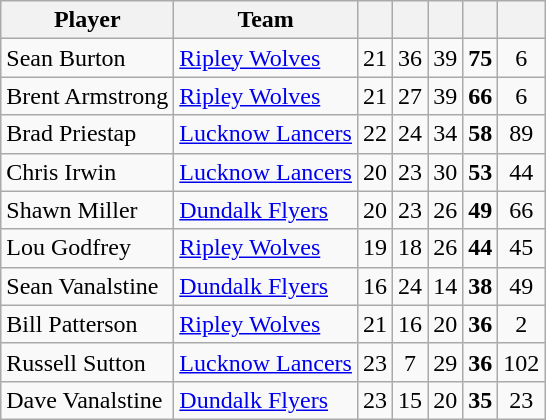<table class="wikitable" style="text-align:center">
<tr>
<th width:30%;">Player</th>
<th width:30%;">Team</th>
<th width:7.5%;"></th>
<th width:7.5%;"></th>
<th width:7.5%;"></th>
<th width:7.5%;"></th>
<th width:7.5%;"></th>
</tr>
<tr>
<td align=left>Sean Burton</td>
<td align=left><a href='#'>Ripley Wolves</a></td>
<td>21</td>
<td>36</td>
<td>39</td>
<td><strong>75</strong></td>
<td>6</td>
</tr>
<tr>
<td align=left>Brent Armstrong</td>
<td align=left><a href='#'>Ripley Wolves</a></td>
<td>21</td>
<td>27</td>
<td>39</td>
<td><strong>66</strong></td>
<td>6</td>
</tr>
<tr>
<td align=left>Brad Priestap</td>
<td align=left><a href='#'>Lucknow Lancers</a></td>
<td>22</td>
<td>24</td>
<td>34</td>
<td><strong>58</strong></td>
<td>89</td>
</tr>
<tr>
<td align=left>Chris Irwin</td>
<td align=left><a href='#'>Lucknow Lancers</a></td>
<td>20</td>
<td>23</td>
<td>30</td>
<td><strong>53</strong></td>
<td>44</td>
</tr>
<tr>
<td align=left>Shawn Miller</td>
<td align=left><a href='#'>Dundalk Flyers</a></td>
<td>20</td>
<td>23</td>
<td>26</td>
<td><strong>49</strong></td>
<td>66</td>
</tr>
<tr>
<td align=left>Lou Godfrey</td>
<td align=left><a href='#'>Ripley Wolves</a></td>
<td>19</td>
<td>18</td>
<td>26</td>
<td><strong>44</strong></td>
<td>45</td>
</tr>
<tr>
<td align=left>Sean Vanalstine</td>
<td align=left><a href='#'>Dundalk Flyers</a></td>
<td>16</td>
<td>24</td>
<td>14</td>
<td><strong>38</strong></td>
<td>49</td>
</tr>
<tr>
<td align=left>Bill Patterson</td>
<td align=left><a href='#'>Ripley Wolves</a></td>
<td>21</td>
<td>16</td>
<td>20</td>
<td><strong>36</strong></td>
<td>2</td>
</tr>
<tr>
<td align=left>Russell Sutton</td>
<td align=left><a href='#'>Lucknow Lancers</a></td>
<td>23</td>
<td>7</td>
<td>29</td>
<td><strong>36</strong></td>
<td>102</td>
</tr>
<tr>
<td align=left>Dave Vanalstine</td>
<td align=left><a href='#'>Dundalk Flyers</a></td>
<td>23</td>
<td>15</td>
<td>20</td>
<td><strong>35</strong></td>
<td>23</td>
</tr>
</table>
